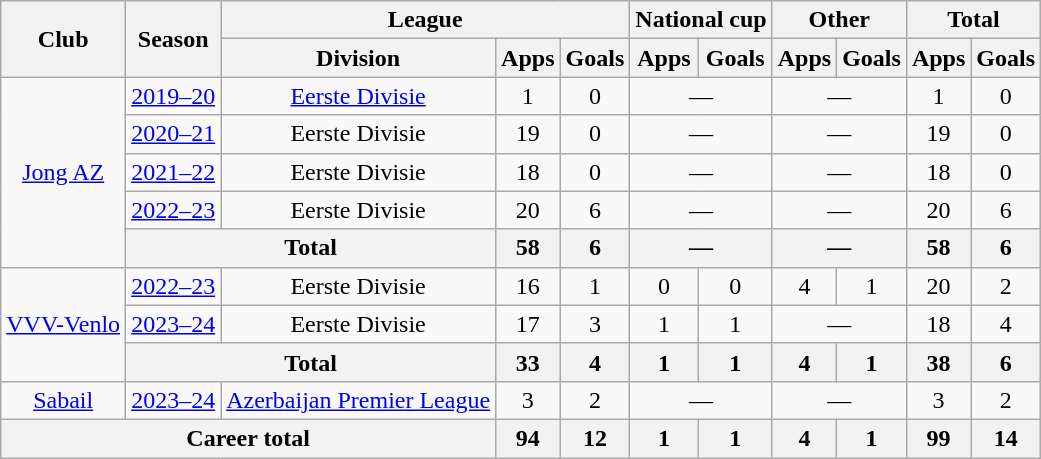<table class="wikitable" style="text-align:center">
<tr>
<th rowspan="2">Club</th>
<th rowspan="2">Season</th>
<th colspan="3">League</th>
<th colspan="2">National cup</th>
<th colspan="2">Other</th>
<th colspan="2">Total</th>
</tr>
<tr>
<th>Division</th>
<th>Apps</th>
<th>Goals</th>
<th>Apps</th>
<th>Goals</th>
<th>Apps</th>
<th>Goals</th>
<th>Apps</th>
<th>Goals</th>
</tr>
<tr>
<td rowspan="5"><a href='#'>Jong AZ</a></td>
<td><a href='#'>2019–20</a></td>
<td><a href='#'>Eerste Divisie</a></td>
<td>1</td>
<td>0</td>
<td colspan="2">—</td>
<td colspan="2">—</td>
<td>1</td>
<td>0</td>
</tr>
<tr>
<td><a href='#'>2020–21</a></td>
<td>Eerste Divisie</td>
<td>19</td>
<td>0</td>
<td colspan="2">—</td>
<td colspan="2">—</td>
<td>19</td>
<td>0</td>
</tr>
<tr>
<td><a href='#'>2021–22</a></td>
<td>Eerste Divisie</td>
<td>18</td>
<td>0</td>
<td colspan="2">—</td>
<td colspan="2">—</td>
<td>18</td>
<td>0</td>
</tr>
<tr>
<td><a href='#'>2022–23</a></td>
<td>Eerste Divisie</td>
<td>20</td>
<td>6</td>
<td colspan="2">—</td>
<td colspan="2">—</td>
<td>20</td>
<td>6</td>
</tr>
<tr>
<th colspan="2">Total</th>
<th>58</th>
<th>6</th>
<th colspan="2">—</th>
<th colspan="2">—</th>
<th>58</th>
<th>6</th>
</tr>
<tr>
<td rowspan="3"><a href='#'>VVV-Venlo</a></td>
<td><a href='#'>2022–23</a></td>
<td>Eerste Divisie</td>
<td>16</td>
<td>1</td>
<td>0</td>
<td>0</td>
<td>4</td>
<td>1</td>
<td>20</td>
<td>2</td>
</tr>
<tr>
<td><a href='#'>2023–24</a></td>
<td>Eerste Divisie</td>
<td>17</td>
<td>3</td>
<td>1</td>
<td>1</td>
<td colspan="2">—</td>
<td>18</td>
<td>4</td>
</tr>
<tr>
<th colspan="2">Total</th>
<th>33</th>
<th>4</th>
<th>1</th>
<th>1</th>
<th>4</th>
<th>1</th>
<th>38</th>
<th>6</th>
</tr>
<tr>
<td rowspan="1"><a href='#'>Sabail</a></td>
<td><a href='#'>2023–24</a></td>
<td><a href='#'>Azerbaijan Premier League</a></td>
<td>3</td>
<td>2</td>
<td colspan="2">—</td>
<td colspan="2">—</td>
<td>3</td>
<td>2</td>
</tr>
<tr>
<th colspan="3">Career total</th>
<th>94</th>
<th>12</th>
<th>1</th>
<th>1</th>
<th>4</th>
<th>1</th>
<th>99</th>
<th>14</th>
</tr>
</table>
